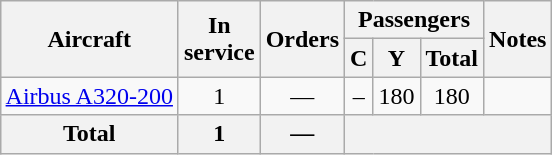<table class="wikitable" style="margin:0.5em auto; text-align:center">
<tr>
<th rowspan=2>Aircraft</th>
<th rowspan=2>In <br> service</th>
<th rowspan=2>Orders</th>
<th colspan=3>Passengers</th>
<th rowspan=2>Notes</th>
</tr>
<tr>
<th><abbr>C</abbr></th>
<th><abbr>Y</abbr></th>
<th>Total</th>
</tr>
<tr>
<td><a href='#'>Airbus A320-200</a></td>
<td>1</td>
<td>—</td>
<td>–</td>
<td>180</td>
<td>180</td>
<td></td>
</tr>
<tr>
<th>Total</th>
<th>1</th>
<th>—</th>
<th colspan=5></th>
</tr>
</table>
